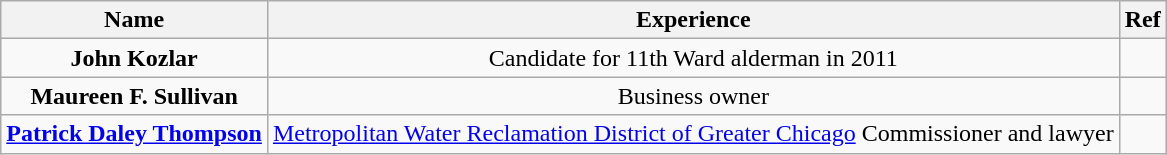<table class="wikitable" style="text-align:center">
<tr>
<th>Name</th>
<th>Experience</th>
<th>Ref</th>
</tr>
<tr>
<td><strong>John Kozlar</strong></td>
<td>Candidate for 11th Ward alderman in 2011</td>
<td></td>
</tr>
<tr>
<td><strong>Maureen F. Sullivan</strong></td>
<td>Business owner</td>
<td></td>
</tr>
<tr>
<td><strong><a href='#'>Patrick Daley Thompson</a></strong></td>
<td><a href='#'>Metropolitan Water Reclamation District of Greater Chicago</a> Commissioner and lawyer</td>
<td></td>
</tr>
</table>
